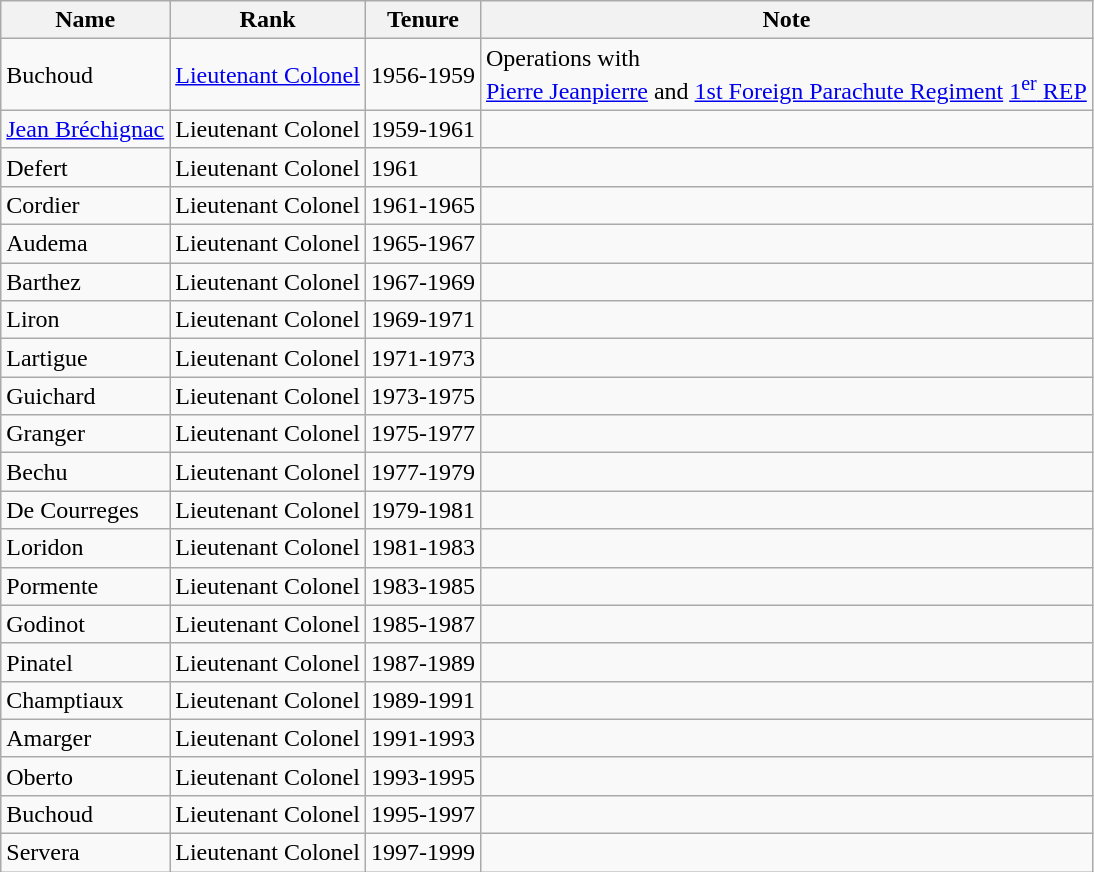<table class="wikitable">
<tr>
<th>Name</th>
<th>Rank</th>
<th>Tenure</th>
<th>Note</th>
</tr>
<tr>
<td>Buchoud</td>
<td><a href='#'>Lieutenant Colonel</a></td>
<td>1956-1959</td>
<td>Operations with <br><a href='#'>Pierre Jeanpierre</a> and <a href='#'>1st Foreign Parachute Regiment</a> <a href='#'>1<sup>er</sup> REP</a></td>
</tr>
<tr>
<td><a href='#'>Jean Bréchignac</a></td>
<td>Lieutenant Colonel</td>
<td>1959-1961</td>
<td></td>
</tr>
<tr>
<td>Defert</td>
<td>Lieutenant Colonel</td>
<td>1961</td>
<td></td>
</tr>
<tr>
<td>Cordier</td>
<td>Lieutenant Colonel</td>
<td>1961-1965</td>
<td></td>
</tr>
<tr>
<td>Audema</td>
<td>Lieutenant Colonel</td>
<td>1965-1967</td>
<td></td>
</tr>
<tr>
<td>Barthez</td>
<td>Lieutenant Colonel</td>
<td>1967-1969</td>
<td></td>
</tr>
<tr>
<td>Liron</td>
<td>Lieutenant Colonel</td>
<td>1969-1971</td>
<td></td>
</tr>
<tr>
<td>Lartigue</td>
<td>Lieutenant Colonel</td>
<td>1971-1973</td>
<td></td>
</tr>
<tr>
<td>Guichard</td>
<td>Lieutenant Colonel</td>
<td>1973-1975</td>
<td></td>
</tr>
<tr>
<td>Granger</td>
<td>Lieutenant Colonel</td>
<td>1975-1977</td>
<td></td>
</tr>
<tr>
<td>Bechu</td>
<td>Lieutenant Colonel</td>
<td>1977-1979</td>
<td></td>
</tr>
<tr>
<td>De Courreges</td>
<td>Lieutenant Colonel</td>
<td>1979-1981</td>
<td></td>
</tr>
<tr>
<td>Loridon</td>
<td>Lieutenant Colonel</td>
<td>1981-1983</td>
<td></td>
</tr>
<tr>
<td>Pormente</td>
<td>Lieutenant Colonel</td>
<td>1983-1985</td>
<td></td>
</tr>
<tr>
<td>Godinot</td>
<td>Lieutenant Colonel</td>
<td>1985-1987</td>
<td></td>
</tr>
<tr>
<td>Pinatel</td>
<td>Lieutenant Colonel</td>
<td>1987-1989</td>
<td></td>
</tr>
<tr>
<td>Champtiaux</td>
<td>Lieutenant Colonel</td>
<td>1989-1991</td>
<td></td>
</tr>
<tr>
<td>Amarger</td>
<td>Lieutenant Colonel</td>
<td>1991-1993</td>
<td></td>
</tr>
<tr>
<td>Oberto</td>
<td>Lieutenant Colonel</td>
<td>1993-1995</td>
<td></td>
</tr>
<tr>
<td>Buchoud</td>
<td>Lieutenant Colonel</td>
<td>1995-1997</td>
<td></td>
</tr>
<tr>
<td>Servera</td>
<td>Lieutenant Colonel</td>
<td>1997-1999</td>
<td></td>
</tr>
</table>
